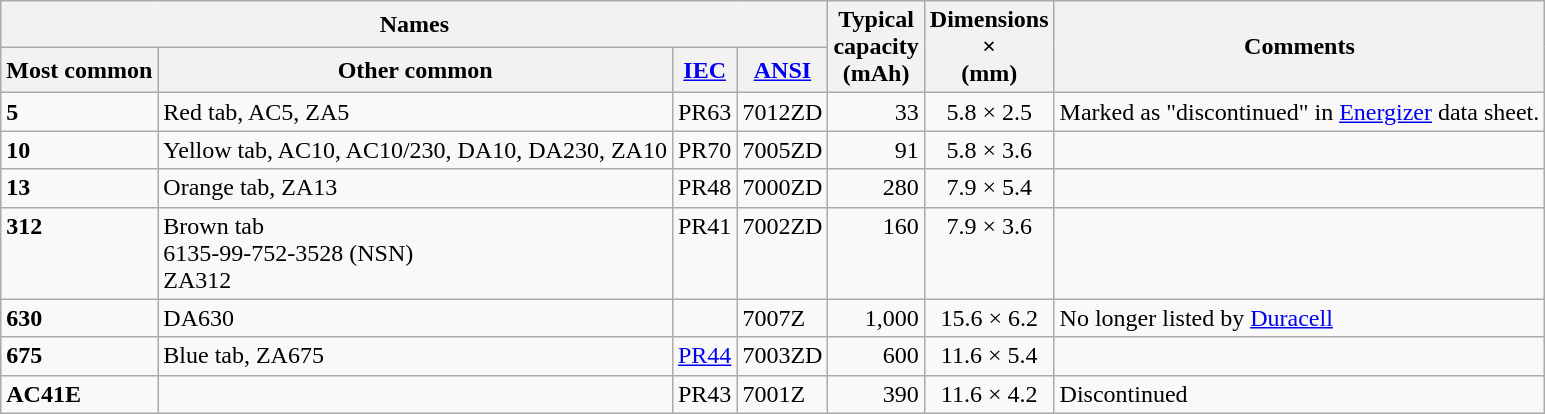<table class="wikitable">
<tr>
<th colspan=4>Names</th>
<th rowspan=2>Typical <br>capacity <br>(mAh)</th>
<th rowspan=2>Dimensions <br> ×  <br>(mm)</th>
<th rowspan=2>Comments</th>
</tr>
<tr>
<th>Most common</th>
<th>Other common</th>
<th><a href='#'>IEC</a></th>
<th><a href='#'>ANSI</a></th>
</tr>
<tr style="vertical-align:top;">
<td><strong>5</strong></td>
<td> Red tab, AC5, ZA5</td>
<td>PR63</td>
<td>7012ZD</td>
<td align="right">33</td>
<td align="center">5.8 × 2.5</td>
<td>Marked as "discontinued" in <a href='#'>Energizer</a> data sheet.</td>
</tr>
<tr style="vertical-align:top;">
<td><strong>10</strong></td>
<td> Yellow tab, AC10, AC10/230, DA10, DA230, ZA10</td>
<td>PR70</td>
<td>7005ZD</td>
<td align="right">91</td>
<td align="center">5.8 × 3.6</td>
<td></td>
</tr>
<tr style="vertical-align:top;">
<td><strong>13</strong></td>
<td> Orange tab, ZA13</td>
<td>PR48</td>
<td>7000ZD</td>
<td align="right">280</td>
<td align="center">7.9 × 5.4</td>
<td></td>
</tr>
<tr style="vertical-align:top;">
<td><strong>312</strong></td>
<td> Brown tab<br>6135-99-752-3528 (NSN)<br>ZA312</td>
<td>PR41</td>
<td>7002ZD</td>
<td align="right">160</td>
<td align="center">7.9 × 3.6</td>
<td></td>
</tr>
<tr style="vertical-align:top;">
<td><strong>630</strong></td>
<td>DA630</td>
<td></td>
<td>7007Z</td>
<td align="right">1,000</td>
<td align="center">15.6 × 6.2</td>
<td>No longer listed by <a href='#'>Duracell</a></td>
</tr>
<tr style="vertical-align:top;">
<td><strong>675</strong></td>
<td> Blue tab, ZA675</td>
<td><a href='#'>PR44</a></td>
<td>7003ZD</td>
<td align="right">600</td>
<td align="center">11.6 × 5.4</td>
<td></td>
</tr>
<tr style="vertical-align:top;">
<td><strong>AC41E</strong></td>
<td></td>
<td>PR43</td>
<td>7001Z</td>
<td align="right">390</td>
<td align="center">11.6 × 4.2</td>
<td>Discontinued</td>
</tr>
</table>
